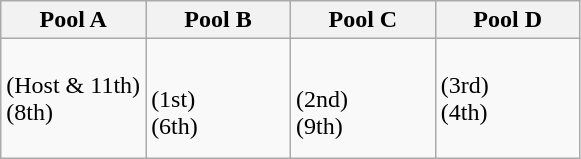<table class="wikitable">
<tr>
<th width=25%>Pool A</th>
<th width=25%>Pool B</th>
<th width=25%>Pool C</th>
<th width=25%>Pool D</th>
</tr>
<tr>
<td valign=top><br> (Host & 11th)<br>
 (8th)<br>
</td>
<td><br> (1st)<br>
 (6th)<br>
</td>
<td><br> (2nd)<br>
 (9th)<br>
</td>
<td><br> (3rd)<br>
 (4th)<br>
<br>
</td>
</tr>
</table>
